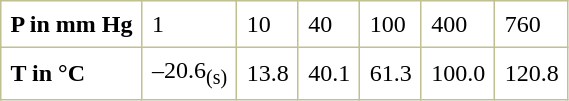<table border="1" cellspacing="0" cellpadding="6" style="margin: 0 0 0 0.5em; background: white; border-collapse: collapse; border-color: #C0C090;">
<tr>
<td><strong>P in mm Hg</strong></td>
<td>1</td>
<td>10</td>
<td>40</td>
<td>100</td>
<td>400</td>
<td>760</td>
</tr>
<tr>
<td><strong>T in °C</strong></td>
<td>–20.6<sub>(s)</sub></td>
<td>13.8</td>
<td>40.1</td>
<td>61.3</td>
<td>100.0</td>
<td>120.8</td>
</tr>
</table>
